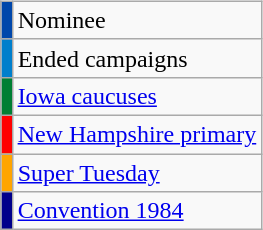<table class="wikitable"  style="float:right; margin:11px">
<tr>
<td style="background:#0047ab;"></td>
<td>Nominee</td>
</tr>
<tr>
<td style="background:#007fcc;"></td>
<td>Ended campaigns</td>
</tr>
<tr>
<td style="background:#007f33;"></td>
<td><a href='#'>Iowa caucuses</a></td>
</tr>
<tr>
<td style="background:red;"></td>
<td><a href='#'>New Hampshire primary</a></td>
</tr>
<tr>
<td style="background:orange;"></td>
<td><a href='#'>Super Tuesday</a></td>
</tr>
<tr>
<td style="background:darkBlue;"></td>
<td><a href='#'>Convention 1984</a></td>
</tr>
</table>
